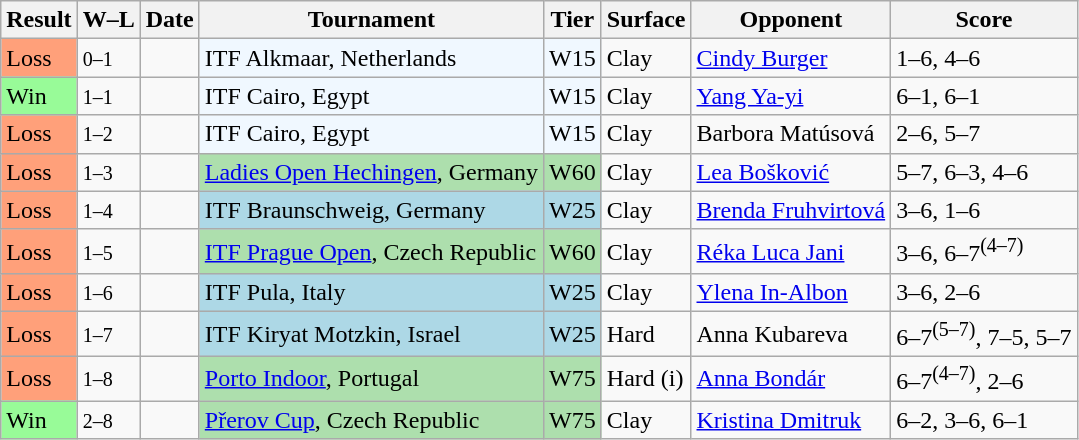<table class="sortable wikitable nowrap">
<tr>
<th>Result</th>
<th class="unsortable">W–L</th>
<th>Date</th>
<th>Tournament</th>
<th>Tier</th>
<th>Surface</th>
<th>Opponent</th>
<th class="unsortable">Score</th>
</tr>
<tr>
<td style="background:#ffa07a;">Loss</td>
<td><small>0–1</small></td>
<td><a href='#'></a></td>
<td style="background:#f0f8ff;">ITF Alkmaar, Netherlands</td>
<td style="background:#f0f8ff;">W15</td>
<td>Clay</td>
<td> <a href='#'>Cindy Burger</a></td>
<td>1–6, 4–6</td>
</tr>
<tr>
<td style="background:#98fb98;">Win</td>
<td><small>1–1</small></td>
<td><a href='#'></a></td>
<td style="background:#f0f8ff;">ITF Cairo, Egypt</td>
<td style="background:#f0f8ff;">W15</td>
<td>Clay</td>
<td> <a href='#'>Yang Ya-yi</a></td>
<td>6–1, 6–1</td>
</tr>
<tr>
<td style="background:#ffa07a;">Loss</td>
<td><small>1–2</small></td>
<td><a href='#'></a></td>
<td style="background:#f0f8ff;">ITF Cairo, Egypt</td>
<td style="background:#f0f8ff;">W15</td>
<td>Clay</td>
<td> Barbora Matúsová</td>
<td>2–6, 5–7</td>
</tr>
<tr>
<td style="background:#ffa07a;">Loss</td>
<td><small>1–3</small></td>
<td><a href='#'></a></td>
<td style="background:#addfad;"><a href='#'>Ladies Open Hechingen</a>, Germany</td>
<td style="background:#addfad;">W60</td>
<td>Clay</td>
<td> <a href='#'>Lea Bošković</a></td>
<td>5–7, 6–3, 4–6</td>
</tr>
<tr>
<td style="background:#ffa07a;">Loss</td>
<td><small>1–4</small></td>
<td><a href='#'></a></td>
<td style="background:lightblue;">ITF Braunschweig, Germany</td>
<td style="background:lightblue;">W25</td>
<td>Clay</td>
<td> <a href='#'>Brenda Fruhvirtová</a></td>
<td>3–6, 1–6</td>
</tr>
<tr>
<td style="background:#ffa07a;">Loss</td>
<td><small>1–5</small></td>
<td><a href='#'></a></td>
<td style="background:#addfad;"><a href='#'>ITF Prague Open</a>, Czech Republic</td>
<td style="background:#addfad;">W60</td>
<td>Clay</td>
<td> <a href='#'>Réka Luca Jani</a></td>
<td>3–6, 6–7<sup>(4–7)</sup></td>
</tr>
<tr>
<td style="background:#ffa07a;">Loss</td>
<td><small>1–6</small></td>
<td><a href='#'></a></td>
<td style="background:lightblue;">ITF Pula, Italy</td>
<td style="background:lightblue;">W25</td>
<td>Clay</td>
<td> <a href='#'>Ylena In-Albon</a></td>
<td>3–6, 2–6</td>
</tr>
<tr>
<td style="background:#ffa07a;">Loss</td>
<td><small>1–7</small></td>
<td><a href='#'></a></td>
<td style="background:lightblue;">ITF Kiryat Motzkin, Israel</td>
<td style="background:lightblue;">W25</td>
<td>Hard</td>
<td> Anna Kubareva</td>
<td>6–7<sup>(5–7)</sup>, 7–5, 5–7</td>
</tr>
<tr>
<td style="background:#ffa07a;">Loss</td>
<td><small>1–8</small></td>
<td><a href='#'></a></td>
<td style="background:#addfad;"><a href='#'>Porto Indoor</a>, Portugal</td>
<td style="background:#addfad;">W75</td>
<td>Hard (i)</td>
<td> <a href='#'>Anna Bondár</a></td>
<td>6–7<sup>(4–7)</sup>, 2–6</td>
</tr>
<tr>
<td style="background:#98fb98;">Win</td>
<td><small>2–8</small></td>
<td><a href='#'></a></td>
<td style="background:#addfad;"><a href='#'>Přerov Cup</a>, Czech Republic</td>
<td style="background:#addfad;">W75</td>
<td>Clay</td>
<td> <a href='#'>Kristina Dmitruk</a></td>
<td>6–2, 3–6, 6–1</td>
</tr>
</table>
